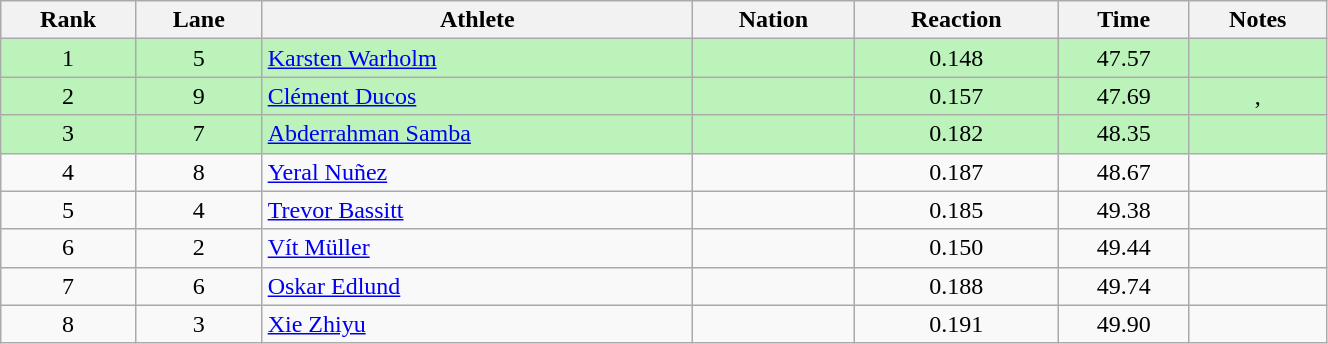<table class="wikitable sortable" style="text-align:center;width: 70%;">
<tr>
<th>Rank</th>
<th>Lane</th>
<th>Athlete</th>
<th>Nation</th>
<th>Reaction</th>
<th>Time</th>
<th>Notes</th>
</tr>
<tr bgcolor=bbf3bb>
<td>1</td>
<td>5</td>
<td align="left"><a href='#'>Karsten Warholm</a></td>
<td align="left"></td>
<td>0.148</td>
<td>47.57</td>
<td></td>
</tr>
<tr bgcolor=bbf3bb>
<td>2</td>
<td>9</td>
<td align="left"><a href='#'>Clément Ducos</a></td>
<td align="left"></td>
<td>0.157</td>
<td>47.69</td>
<td>, </td>
</tr>
<tr bgcolor=bbf3bb>
<td>3</td>
<td>7</td>
<td align="left"><a href='#'>Abderrahman Samba</a></td>
<td align="left"></td>
<td>0.182</td>
<td>48.35</td>
<td></td>
</tr>
<tr>
<td>4</td>
<td>8</td>
<td align="left"><a href='#'>Yeral Nuñez</a></td>
<td align="left"></td>
<td>0.187</td>
<td>48.67</td>
<td></td>
</tr>
<tr>
<td>5</td>
<td>4</td>
<td align="left"><a href='#'>Trevor Bassitt</a></td>
<td align="left"></td>
<td>0.185</td>
<td>49.38</td>
<td></td>
</tr>
<tr>
<td>6</td>
<td>2</td>
<td align="left"><a href='#'>Vít Müller</a></td>
<td align="left"></td>
<td>0.150</td>
<td>49.44</td>
<td></td>
</tr>
<tr>
<td>7</td>
<td>6</td>
<td align="left"><a href='#'>Oskar Edlund</a></td>
<td align="left"></td>
<td>0.188</td>
<td>49.74</td>
<td></td>
</tr>
<tr>
<td>8</td>
<td>3</td>
<td align="left"><a href='#'>Xie Zhiyu</a></td>
<td align="left"></td>
<td>0.191</td>
<td>49.90</td>
<td></td>
</tr>
</table>
